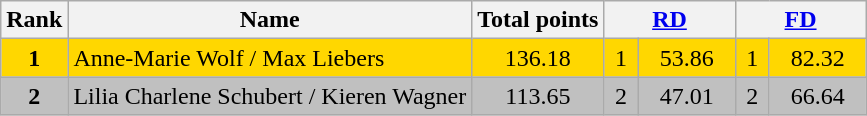<table class="wikitable sortable">
<tr>
<th>Rank</th>
<th>Name</th>
<th>Total points</th>
<th colspan="2" width="80px"><a href='#'>RD</a></th>
<th colspan="2" width="80px"><a href='#'>FD</a></th>
</tr>
<tr bgcolor="gold">
<td align="center"><strong>1</strong></td>
<td>Anne-Marie Wolf / Max Liebers</td>
<td align="center">136.18</td>
<td align="center">1</td>
<td align="center">53.86</td>
<td align="center">1</td>
<td align="center">82.32</td>
</tr>
<tr bgcolor="silver">
<td align="center"><strong>2</strong></td>
<td>Lilia Charlene Schubert / Kieren Wagner</td>
<td align="center">113.65</td>
<td align="center">2</td>
<td align="center">47.01</td>
<td align="center">2</td>
<td align="center">66.64</td>
</tr>
</table>
